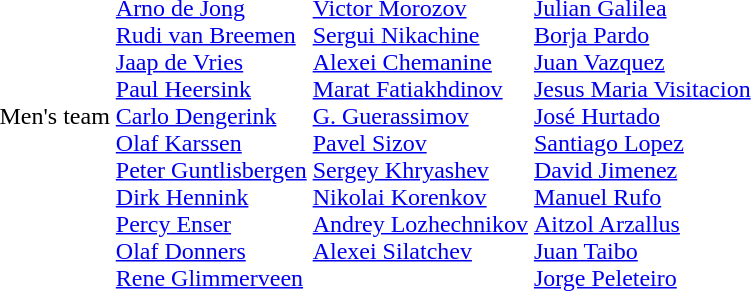<table>
<tr>
<td>Men's team</td>
<td valign=top> <br><br><a href='#'>Arno de Jong</a> <br>
<a href='#'>Rudi van Breemen</a> <br>
<a href='#'>Jaap de Vries</a> <br>
<a href='#'>Paul Heersink</a> <br>
<a href='#'>Carlo Dengerink</a> <br>
<a href='#'>Olaf Karssen</a> <br>
<a href='#'>Peter Guntlisbergen</a> <br>
<a href='#'>Dirk Hennink</a> <br>
<a href='#'>Percy Enser</a> <br>
<a href='#'>Olaf Donners</a> <br>
<a href='#'>Rene Glimmerveen</a></td>
<td valign=top> <br><br><a href='#'>Victor Morozov</a> <br>
<a href='#'>Sergui Nikachine</a> <br>
<a href='#'>Alexei Chemanine</a> <br>
<a href='#'>Marat Fatiakhdinov</a> <br>
<a href='#'>G. Guerassimov</a> <br>
<a href='#'>Pavel Sizov</a> <br>
<a href='#'>Sergey Khryashev</a> <br>
<a href='#'>Nikolai Korenkov</a> <br>
<a href='#'>Andrey Lozhechnikov</a> <br>
<a href='#'>Alexei Silatchev</a></td>
<td valign=top> <br><br><a href='#'>Julian Galilea</a> <br>
<a href='#'>Borja Pardo</a> <br>
<a href='#'>Juan Vazquez</a> <br>
<a href='#'>Jesus Maria Visitacion</a> <br>
<a href='#'>José Hurtado</a> <br>
<a href='#'>Santiago Lopez</a> <br>
<a href='#'>David Jimenez</a> <br>
<a href='#'>Manuel Rufo</a> <br>
<a href='#'>Aitzol Arzallus</a> <br>
<a href='#'>Juan Taibo</a> <br>
<a href='#'>Jorge Peleteiro</a></td>
</tr>
</table>
